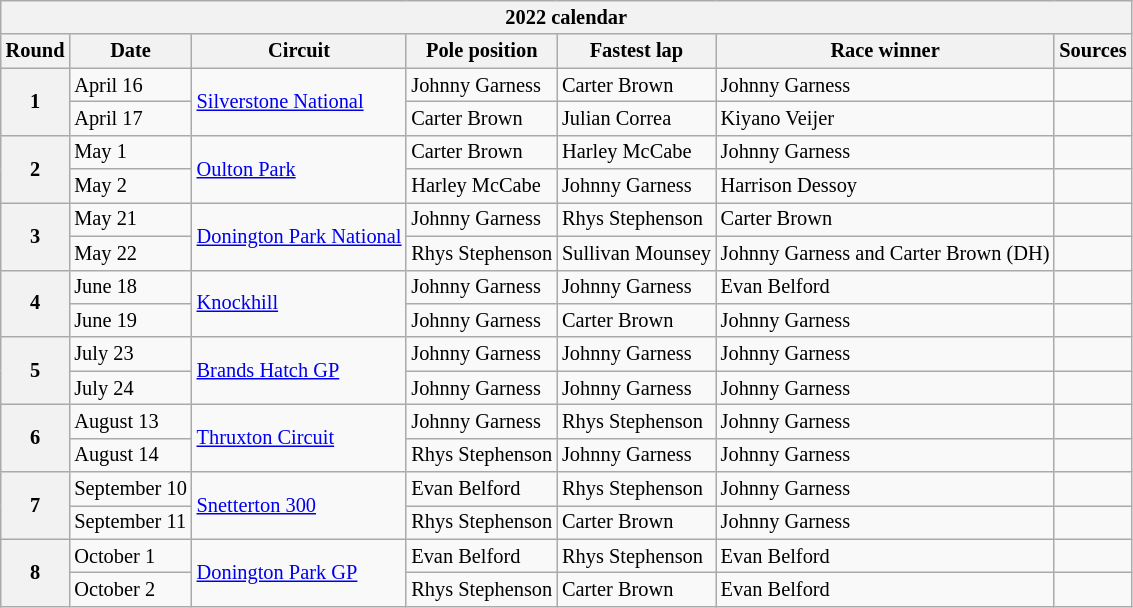<table class="wikitable" style="font-size: 85%">
<tr>
<th colspan=9>2022 calendar </th>
</tr>
<tr>
<th>Round</th>
<th>Date</th>
<th>Circuit</th>
<th>Pole position</th>
<th>Fastest lap</th>
<th>Race winner</th>
<th>Sources</th>
</tr>
<tr>
<th rowspan=2>1</th>
<td>April 16</td>
<td rowspan=2> <a href='#'>Silverstone National</a></td>
<td> Johnny Garness</td>
<td> Carter Brown</td>
<td> Johnny Garness</td>
<td></td>
</tr>
<tr>
<td>April 17</td>
<td> Carter Brown</td>
<td> Julian Correa</td>
<td> Kiyano Veijer</td>
<td></td>
</tr>
<tr>
<th rowspan=2>2</th>
<td>May 1</td>
<td rowspan=2> <a href='#'>Oulton Park</a></td>
<td> Carter Brown</td>
<td> Harley McCabe</td>
<td> Johnny Garness</td>
<td></td>
</tr>
<tr>
<td>May 2</td>
<td> Harley McCabe</td>
<td> Johnny Garness</td>
<td> Harrison Dessoy</td>
<td></td>
</tr>
<tr>
<th rowspan=2>3</th>
<td>May 21</td>
<td rowspan=2> <a href='#'>Donington Park National</a></td>
<td> Johnny Garness</td>
<td> Rhys Stephenson</td>
<td> Carter Brown</td>
<td></td>
</tr>
<tr>
<td>May 22</td>
<td> Rhys Stephenson</td>
<td> Sullivan Mounsey</td>
<td> Johnny Garness and  Carter Brown (DH)</td>
<td></td>
</tr>
<tr>
<th rowspan=2>4</th>
<td>June 18</td>
<td rowspan=2> <a href='#'>Knockhill</a></td>
<td> Johnny Garness</td>
<td> Johnny Garness</td>
<td> Evan Belford</td>
<td></td>
</tr>
<tr>
<td>June 19</td>
<td> Johnny Garness</td>
<td> Carter Brown</td>
<td> Johnny Garness</td>
<td></td>
</tr>
<tr>
<th rowspan=2>5</th>
<td>July 23</td>
<td rowspan=2> <a href='#'>Brands Hatch GP</a></td>
<td> Johnny Garness</td>
<td> Johnny Garness</td>
<td> Johnny Garness</td>
<td></td>
</tr>
<tr>
<td>July 24</td>
<td> Johnny Garness</td>
<td> Johnny Garness</td>
<td> Johnny Garness</td>
<td></td>
</tr>
<tr>
<th rowspan="2">6</th>
<td>August 13</td>
<td rowspan="2"> <a href='#'>Thruxton Circuit</a></td>
<td> Johnny Garness</td>
<td> Rhys Stephenson</td>
<td> Johnny Garness</td>
<td></td>
</tr>
<tr>
<td>August 14</td>
<td> Rhys Stephenson</td>
<td> Johnny Garness</td>
<td> Johnny Garness</td>
<td></td>
</tr>
<tr>
<th rowspan="2">7</th>
<td>September 10</td>
<td rowspan="2"> <a href='#'>Snetterton 300</a></td>
<td> Evan Belford</td>
<td> Rhys Stephenson</td>
<td> Johnny Garness</td>
<td></td>
</tr>
<tr>
<td>September 11</td>
<td> Rhys Stephenson</td>
<td> Carter Brown</td>
<td> Johnny Garness</td>
<td></td>
</tr>
<tr>
<th rowspan="2">8</th>
<td>October 1</td>
<td rowspan="2"> <a href='#'>Donington Park GP</a></td>
<td> Evan Belford</td>
<td> Rhys Stephenson</td>
<td> Evan Belford</td>
<td></td>
</tr>
<tr>
<td>October 2</td>
<td> Rhys Stephenson</td>
<td> Carter Brown</td>
<td> Evan Belford</td>
<td></td>
</tr>
</table>
